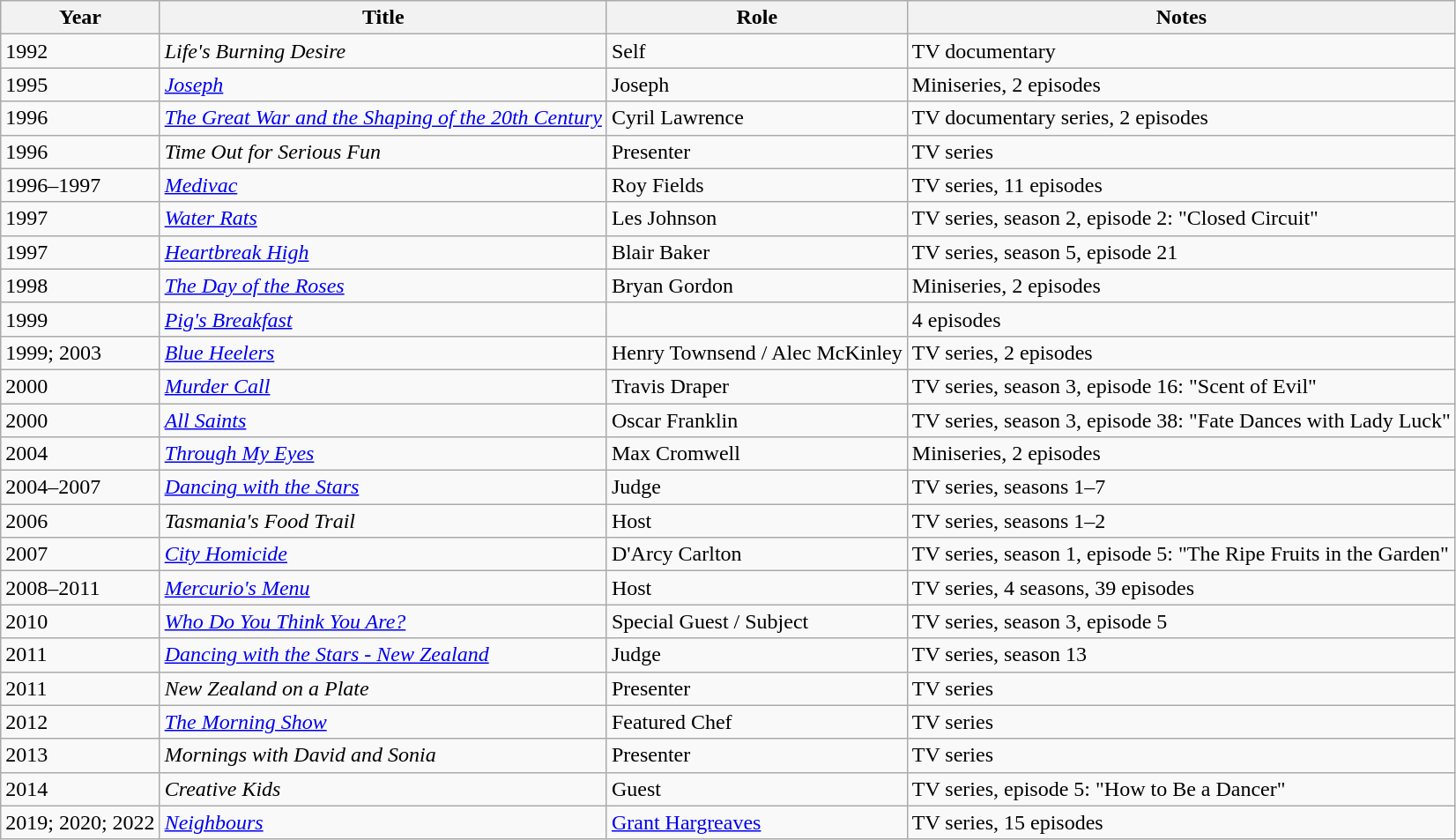<table class="wikitable">
<tr>
<th>Year</th>
<th>Title</th>
<th>Role</th>
<th>Notes</th>
</tr>
<tr>
<td>1992</td>
<td><em>Life's Burning Desire</em></td>
<td>Self</td>
<td>TV documentary</td>
</tr>
<tr>
<td>1995</td>
<td><em><a href='#'>Joseph</a></em></td>
<td>Joseph</td>
<td>Miniseries, 2 episodes</td>
</tr>
<tr>
<td>1996</td>
<td><em><a href='#'>The Great War and the Shaping of the 20th Century</a></em></td>
<td>Cyril Lawrence</td>
<td>TV documentary series, 2 episodes</td>
</tr>
<tr>
<td>1996</td>
<td><em>Time Out for Serious Fun</em></td>
<td>Presenter</td>
<td>TV series</td>
</tr>
<tr>
<td>1996–1997</td>
<td><em><a href='#'>Medivac</a></em></td>
<td>Roy Fields</td>
<td>TV series, 11 episodes</td>
</tr>
<tr>
<td>1997</td>
<td><em><a href='#'>Water Rats</a></em></td>
<td>Les Johnson</td>
<td>TV series, season 2, episode 2: "Closed Circuit"</td>
</tr>
<tr>
<td>1997</td>
<td><em><a href='#'>Heartbreak High</a></em></td>
<td>Blair Baker</td>
<td>TV series, season 5, episode 21</td>
</tr>
<tr>
<td>1998</td>
<td><em><a href='#'>The Day of the Roses</a></em></td>
<td>Bryan Gordon</td>
<td>Miniseries, 2 episodes</td>
</tr>
<tr>
<td>1999</td>
<td><em><a href='#'>Pig's Breakfast</a></em></td>
<td></td>
<td>4 episodes</td>
</tr>
<tr>
<td>1999; 2003</td>
<td><em><a href='#'>Blue Heelers</a></em></td>
<td>Henry Townsend / Alec McKinley</td>
<td>TV series, 2 episodes</td>
</tr>
<tr>
<td>2000</td>
<td><em><a href='#'>Murder Call</a></em></td>
<td>Travis Draper</td>
<td>TV series, season 3, episode 16: "Scent of Evil"</td>
</tr>
<tr>
<td>2000</td>
<td><em><a href='#'>All Saints</a></em></td>
<td>Oscar Franklin</td>
<td>TV series, season 3, episode 38: "Fate Dances with Lady Luck"</td>
</tr>
<tr>
<td>2004</td>
<td><em><a href='#'>Through My Eyes</a></em></td>
<td>Max Cromwell</td>
<td>Miniseries, 2 episodes</td>
</tr>
<tr>
<td>2004–2007</td>
<td><em><a href='#'>Dancing with the Stars</a></em></td>
<td>Judge</td>
<td>TV series, seasons 1–7</td>
</tr>
<tr>
<td>2006</td>
<td><em>Tasmania's Food Trail</em></td>
<td>Host</td>
<td>TV series, seasons 1–2</td>
</tr>
<tr>
<td>2007</td>
<td><em><a href='#'>City Homicide</a></em></td>
<td>D'Arcy Carlton</td>
<td>TV series, season 1, episode 5: "The Ripe Fruits in the Garden"</td>
</tr>
<tr>
<td>2008–2011</td>
<td><em><a href='#'>Mercurio's Menu</a></em></td>
<td>Host</td>
<td>TV series, 4 seasons, 39 episodes</td>
</tr>
<tr>
<td>2010</td>
<td><em><a href='#'>Who Do You Think You Are?</a></em></td>
<td>Special Guest / Subject</td>
<td>TV series, season 3, episode 5</td>
</tr>
<tr>
<td>2011</td>
<td><em><a href='#'>Dancing with the Stars - New Zealand</a></em></td>
<td>Judge</td>
<td>TV series, season 13</td>
</tr>
<tr>
<td>2011</td>
<td><em>New Zealand on a Plate</em></td>
<td>Presenter</td>
<td>TV series</td>
</tr>
<tr>
<td>2012</td>
<td><em><a href='#'>The Morning Show</a></em></td>
<td>Featured Chef</td>
<td>TV series</td>
</tr>
<tr>
<td>2013</td>
<td><em>Mornings with David and Sonia</em></td>
<td>Presenter</td>
<td>TV series</td>
</tr>
<tr>
<td>2014</td>
<td><em>Creative Kids</em></td>
<td>Guest</td>
<td>TV series, episode 5: "How to Be a Dancer"</td>
</tr>
<tr>
<td>2019; 2020; 2022</td>
<td><em><a href='#'>Neighbours</a></em></td>
<td><a href='#'>Grant Hargreaves</a></td>
<td>TV series, 15 episodes</td>
</tr>
</table>
